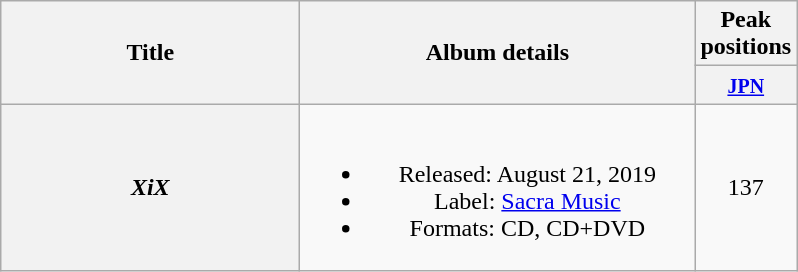<table class="wikitable plainrowheaders" style="text-align:center;">
<tr>
<th style="width:12em;" rowspan="2">Title</th>
<th style="width:16em;" rowspan="2">Album details</th>
<th colspan="1">Peak positions</th>
</tr>
<tr>
<th style="width:2.5em;"><small><a href='#'>JPN</a></small><br></th>
</tr>
<tr>
<th scope="row"><em>XiX</em></th>
<td><br><ul><li>Released: August 21, 2019 </li><li>Label: <a href='#'>Sacra Music</a></li><li>Formats: CD, CD+DVD</li></ul></td>
<td>137</td>
</tr>
</table>
